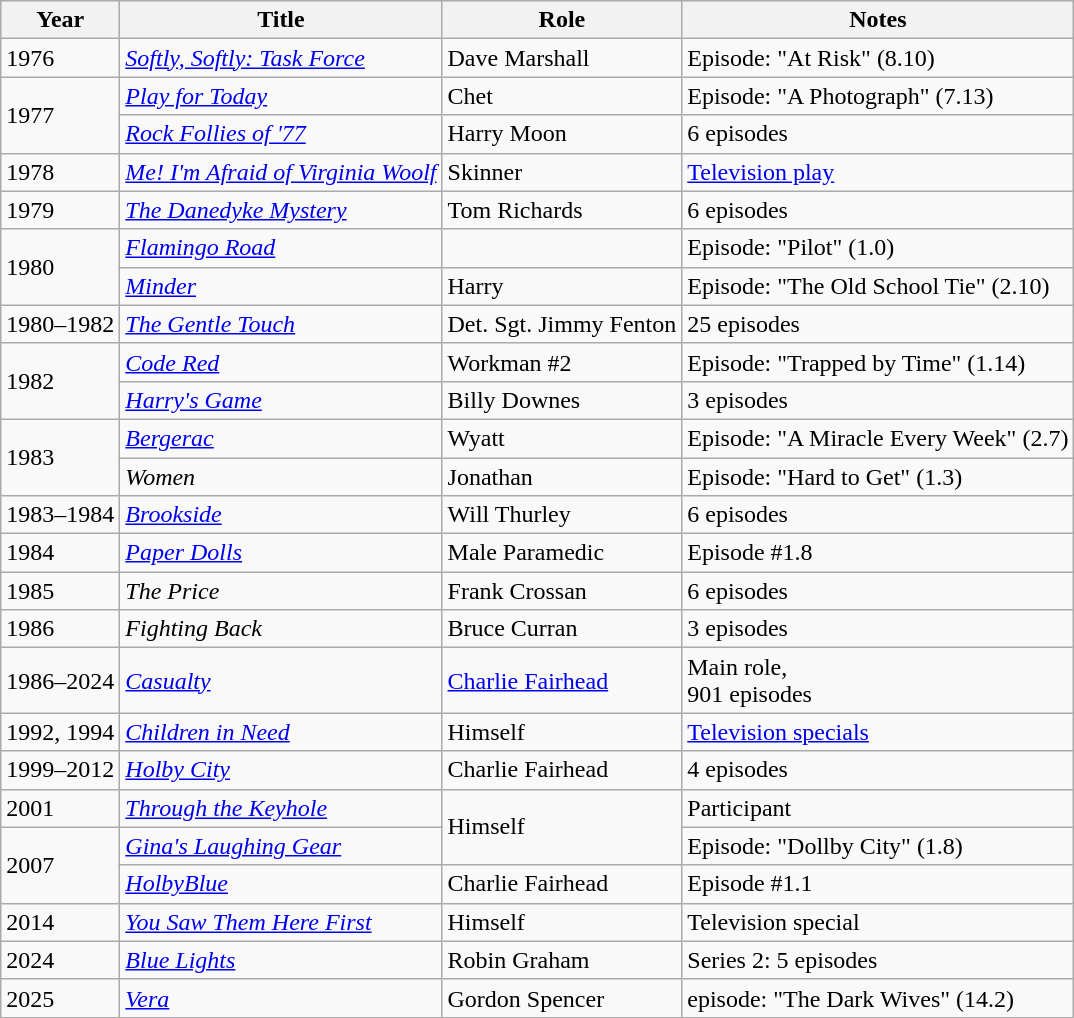<table class="wikitable sortable">
<tr>
<th>Year</th>
<th>Title</th>
<th>Role</th>
<th>Notes</th>
</tr>
<tr>
<td>1976</td>
<td><em><a href='#'>Softly, Softly: Task Force</a></em></td>
<td>Dave Marshall</td>
<td>Episode: "At Risk" (8.10)</td>
</tr>
<tr>
<td rowspan=2>1977</td>
<td><em><a href='#'>Play for Today</a></em></td>
<td>Chet</td>
<td>Episode: "A Photograph" (7.13)</td>
</tr>
<tr>
<td><em><a href='#'>Rock Follies of '77</a></em></td>
<td>Harry Moon</td>
<td>6 episodes</td>
</tr>
<tr>
<td>1978</td>
<td><em><a href='#'>Me! I'm Afraid of Virginia Woolf</a></em></td>
<td>Skinner</td>
<td><a href='#'>Television play</a></td>
</tr>
<tr>
<td>1979</td>
<td><em><a href='#'>The Danedyke Mystery</a></em></td>
<td>Tom Richards</td>
<td>6 episodes</td>
</tr>
<tr>
<td rowspan=2>1980</td>
<td><em><a href='#'>Flamingo Road</a></em></td>
<td></td>
<td>Episode: "Pilot" (1.0)</td>
</tr>
<tr>
<td><em><a href='#'>Minder</a></em></td>
<td>Harry</td>
<td>Episode: "The Old School Tie" (2.10)</td>
</tr>
<tr>
<td>1980–1982</td>
<td><em><a href='#'>The Gentle Touch</a></em></td>
<td>Det. Sgt. Jimmy Fenton</td>
<td>25 episodes</td>
</tr>
<tr>
<td rowspan=2>1982</td>
<td><em><a href='#'>Code Red</a></em></td>
<td>Workman #2</td>
<td>Episode: "Trapped by Time" (1.14)</td>
</tr>
<tr>
<td><em><a href='#'>Harry's Game</a></em></td>
<td>Billy Downes</td>
<td>3 episodes</td>
</tr>
<tr>
<td rowspan=2>1983</td>
<td><em><a href='#'>Bergerac</a></em></td>
<td>Wyatt</td>
<td>Episode: "A Miracle Every Week" (2.7)</td>
</tr>
<tr>
<td><em>Women</em></td>
<td>Jonathan</td>
<td>Episode: "Hard to Get" (1.3)</td>
</tr>
<tr>
<td>1983–1984</td>
<td><em><a href='#'>Brookside</a></em></td>
<td>Will Thurley</td>
<td>6 episodes</td>
</tr>
<tr>
<td>1984</td>
<td><em><a href='#'>Paper Dolls</a></em></td>
<td>Male Paramedic</td>
<td>Episode #1.8</td>
</tr>
<tr>
<td>1985</td>
<td><em>The Price</em></td>
<td>Frank Crossan</td>
<td>6 episodes</td>
</tr>
<tr>
<td>1986</td>
<td><em>Fighting Back</em></td>
<td>Bruce Curran</td>
<td>3 episodes</td>
</tr>
<tr>
<td>1986–2024</td>
<td><em><a href='#'>Casualty</a></em></td>
<td><a href='#'>Charlie Fairhead</a></td>
<td>Main role,<br>901 episodes</td>
</tr>
<tr>
<td>1992, 1994</td>
<td><em><a href='#'>Children in Need</a></em></td>
<td>Himself</td>
<td><a href='#'>Television specials</a></td>
</tr>
<tr>
<td>1999–2012</td>
<td><em><a href='#'>Holby City</a></em></td>
<td>Charlie Fairhead</td>
<td>4 episodes</td>
</tr>
<tr>
<td>2001</td>
<td><em><a href='#'>Through the Keyhole</a></em></td>
<td rowspan=2>Himself</td>
<td>Participant</td>
</tr>
<tr>
<td rowspan=2>2007</td>
<td><em><a href='#'>Gina's Laughing Gear</a></em></td>
<td>Episode: "Dollby City" (1.8)</td>
</tr>
<tr>
<td><em><a href='#'>HolbyBlue</a></em></td>
<td>Charlie Fairhead</td>
<td>Episode #1.1</td>
</tr>
<tr>
<td>2014</td>
<td><em><a href='#'>You Saw Them Here First</a></em></td>
<td>Himself</td>
<td>Television special</td>
</tr>
<tr>
<td>2024</td>
<td><em><a href='#'>Blue Lights</a></em></td>
<td>Robin Graham</td>
<td>Series 2: 5 episodes</td>
</tr>
<tr>
<td>2025</td>
<td><em><a href='#'>Vera</a></em></td>
<td>Gordon Spencer</td>
<td>episode: "The Dark Wives" (14.2)</td>
</tr>
</table>
